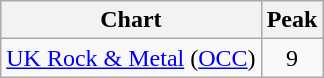<table class="wikitable sortable" style="margin:0 1em 1em 0;">
<tr>
<th>Chart</th>
<th>Peak</th>
</tr>
<tr>
<td scope="row"><a href='#'>UK Rock & Metal</a> (<a href='#'>OCC</a>)</td>
<td align="center">9</td>
</tr>
</table>
